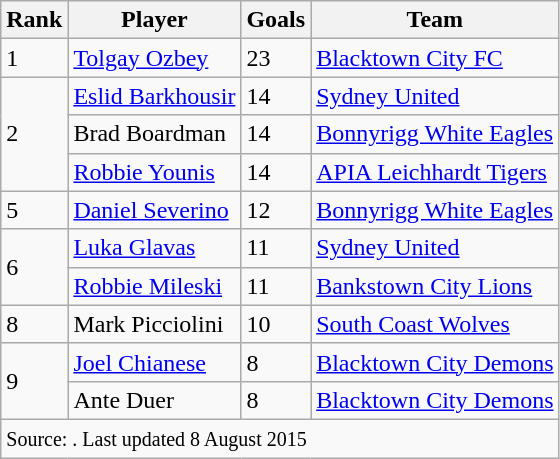<table class="wikitable">
<tr>
<th>Rank</th>
<th>Player</th>
<th>Goals</th>
<th>Team</th>
</tr>
<tr>
<td>1</td>
<td> <a href='#'>Tolgay Ozbey</a></td>
<td>23</td>
<td><a href='#'>Blacktown City FC</a></td>
</tr>
<tr>
<td rowspan=3>2</td>
<td> <a href='#'>Eslid Barkhousir</a></td>
<td>14</td>
<td><a href='#'>Sydney United</a></td>
</tr>
<tr>
<td> Brad Boardman</td>
<td>14</td>
<td><a href='#'>Bonnyrigg White Eagles</a></td>
</tr>
<tr>
<td> <a href='#'>Robbie Younis</a></td>
<td>14</td>
<td><a href='#'>APIA Leichhardt Tigers</a></td>
</tr>
<tr>
<td>5</td>
<td> <a href='#'>Daniel Severino</a></td>
<td>12</td>
<td><a href='#'>Bonnyrigg White Eagles</a></td>
</tr>
<tr>
<td rowspan=2>6</td>
<td> <a href='#'>Luka Glavas</a></td>
<td>11</td>
<td><a href='#'>Sydney United</a></td>
</tr>
<tr>
<td> <a href='#'>Robbie Mileski</a></td>
<td>11</td>
<td><a href='#'>Bankstown City Lions</a></td>
</tr>
<tr>
<td>8</td>
<td> Mark Picciolini</td>
<td>10</td>
<td><a href='#'>South Coast Wolves</a></td>
</tr>
<tr>
<td rowspan=2>9</td>
<td> <a href='#'>Joel Chianese</a></td>
<td>8</td>
<td><a href='#'>Blacktown City Demons</a></td>
</tr>
<tr>
<td> Ante Duer</td>
<td>8</td>
<td><a href='#'>Blacktown City Demons</a></td>
</tr>
<tr>
<td colspan=4><small>Source: . Last updated 8 August 2015</small></td>
</tr>
</table>
